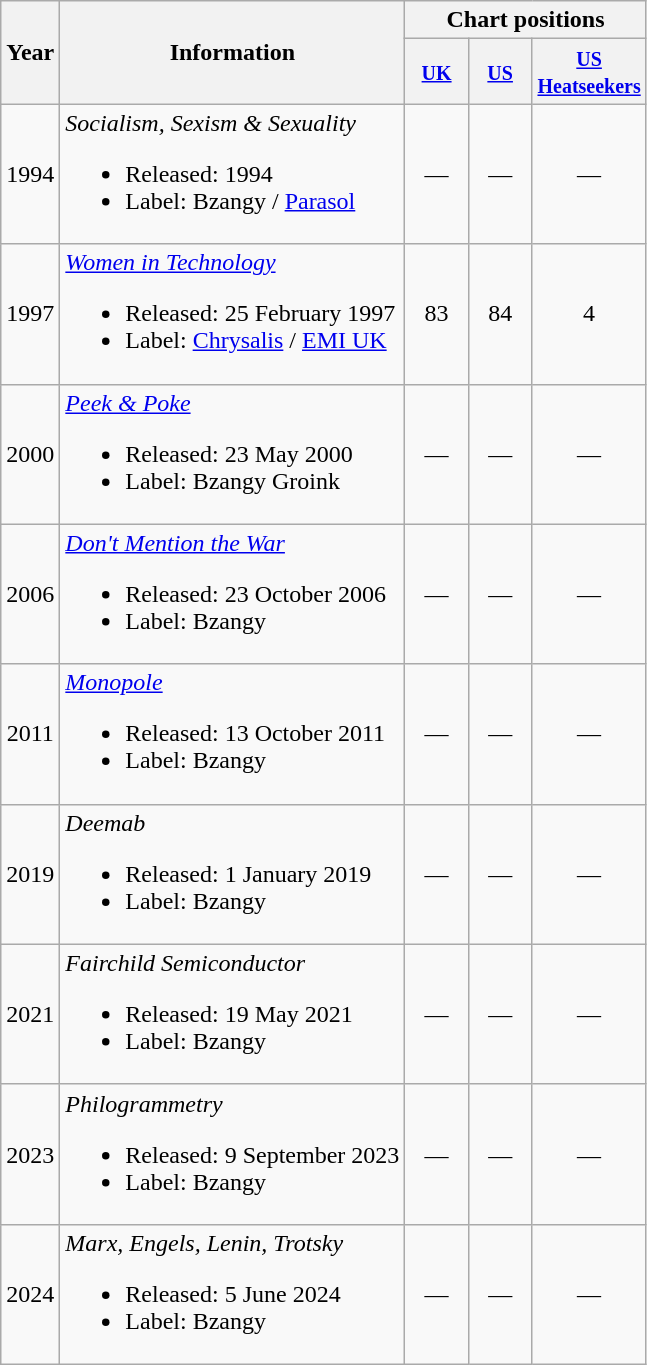<table class="wikitable" style=text-align:center;>
<tr>
<th rowspan="2">Year</th>
<th rowspan="2">Information</th>
<th colspan="3">Chart positions</th>
</tr>
<tr>
<th width="35"><small><a href='#'>UK</a></small></th>
<th width="35"><small><a href='#'>US</a></small></th>
<th width="35"><small><a href='#'>US Heatseekers</a></small></th>
</tr>
<tr>
<td>1994</td>
<td align="left"><em>Socialism, Sexism & Sexuality</em><br><ul><li>Released: 1994</li><li>Label: Bzangy / <a href='#'>Parasol</a></li></ul></td>
<td>—</td>
<td>—</td>
<td>—</td>
</tr>
<tr>
<td>1997</td>
<td align="left"><em><a href='#'>Women in Technology</a></em><br><ul><li>Released: 25 February 1997</li><li>Label: <a href='#'>Chrysalis</a> / <a href='#'>EMI UK</a></li></ul></td>
<td>83</td>
<td>84</td>
<td>4</td>
</tr>
<tr>
<td>2000</td>
<td align="left"><em><a href='#'>Peek & Poke</a></em><br><ul><li>Released: 23 May 2000</li><li>Label: Bzangy Groink</li></ul></td>
<td>—</td>
<td>—</td>
<td>—</td>
</tr>
<tr>
<td>2006</td>
<td align="left"><em><a href='#'>Don't Mention the War</a></em><br><ul><li>Released: 23 October 2006</li><li>Label: Bzangy</li></ul></td>
<td>—</td>
<td>—</td>
<td>—</td>
</tr>
<tr>
<td>2011</td>
<td align="left"><em><a href='#'>Monopole</a></em><br><ul><li>Released: 13 October 2011</li><li>Label: Bzangy</li></ul></td>
<td>—</td>
<td>—</td>
<td>—</td>
</tr>
<tr>
<td>2019</td>
<td align="left"><em>Deemab</em><br><ul><li>Released: 1 January 2019</li><li>Label: Bzangy</li></ul></td>
<td>—</td>
<td>—</td>
<td>—</td>
</tr>
<tr>
<td>2021</td>
<td align="left"><em>Fairchild Semiconductor</em><br><ul><li>Released: 19 May 2021</li><li>Label: Bzangy</li></ul></td>
<td>—</td>
<td>—</td>
<td>—</td>
</tr>
<tr>
<td>2023</td>
<td align="left"><em>Philogrammetry</em><br><ul><li>Released: 9 September 2023</li><li>Label: Bzangy</li></ul></td>
<td>—</td>
<td>—</td>
<td>—</td>
</tr>
<tr>
<td>2024</td>
<td align="left"><em>Marx, Engels, Lenin, Trotsky</em><br><ul><li>Released: 5 June 2024</li><li>Label: Bzangy</li></ul></td>
<td>—</td>
<td>—</td>
<td>—</td>
</tr>
</table>
